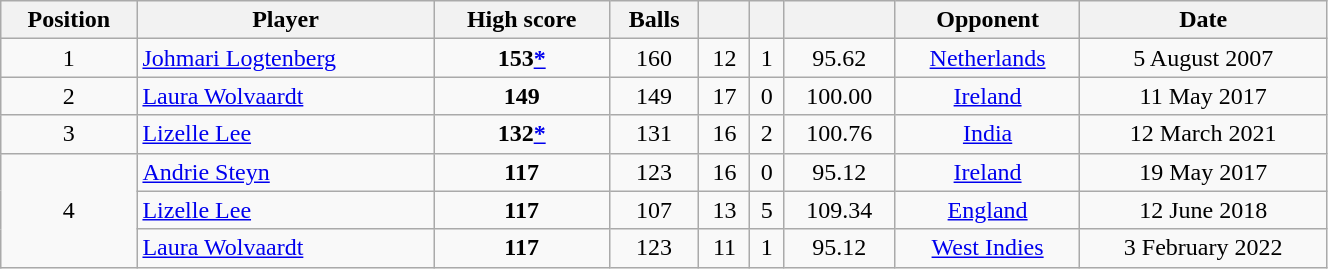<table class="wikitable" style="text-align: center; width:70%">
<tr>
<th>Position</th>
<th>Player</th>
<th>High score</th>
<th>Balls</th>
<th></th>
<th></th>
<th></th>
<th>Opponent</th>
<th>Date</th>
</tr>
<tr>
<td>1</td>
<td align="left"><a href='#'>Johmari Logtenberg</a></td>
<td><strong>153<a href='#'>*</a></strong></td>
<td>160</td>
<td>12</td>
<td>1</td>
<td>95.62</td>
<td><a href='#'>Netherlands</a></td>
<td>5 August 2007</td>
</tr>
<tr>
<td>2</td>
<td align="left"><a href='#'>Laura Wolvaardt</a></td>
<td><strong>149</strong></td>
<td>149</td>
<td>17</td>
<td>0</td>
<td>100.00</td>
<td><a href='#'>Ireland</a></td>
<td>11 May 2017</td>
</tr>
<tr>
<td>3</td>
<td align="left"><a href='#'>Lizelle Lee</a></td>
<td><strong>132<a href='#'>*</a></strong></td>
<td>131</td>
<td>16</td>
<td>2</td>
<td>100.76</td>
<td><a href='#'>India</a></td>
<td>12 March 2021</td>
</tr>
<tr>
<td rowspan=3>4</td>
<td align="left"><a href='#'>Andrie Steyn</a></td>
<td><strong>117</strong></td>
<td>123</td>
<td>16</td>
<td>0</td>
<td>95.12</td>
<td><a href='#'>Ireland</a></td>
<td>19 May 2017</td>
</tr>
<tr>
<td align="left"><a href='#'>Lizelle Lee</a></td>
<td><strong>117</strong></td>
<td>107</td>
<td>13</td>
<td>5</td>
<td>109.34</td>
<td><a href='#'>England</a></td>
<td>12 June 2018</td>
</tr>
<tr>
<td align="left"><a href='#'>Laura Wolvaardt</a></td>
<td><strong>117</strong></td>
<td>123</td>
<td>11</td>
<td>1</td>
<td>95.12</td>
<td><a href='#'>West Indies</a></td>
<td>3 February 2022</td>
</tr>
</table>
